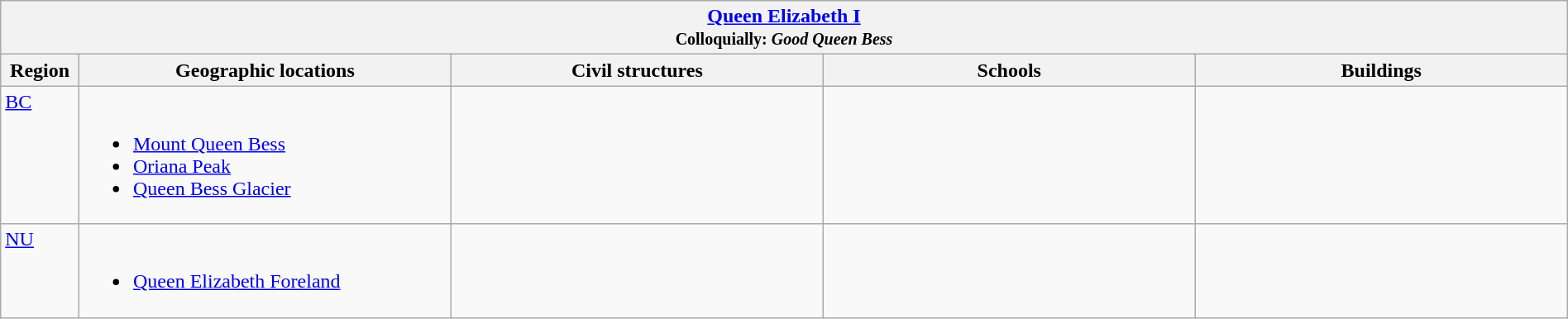<table class="wikitable" width="100%">
<tr>
<th colspan="5"> <a href='#'>Queen Elizabeth I</a><br><small>Colloquially: <em>Good Queen Bess</em></small></th>
</tr>
<tr>
<th width="5%">Region</th>
<th width="23.75%">Geographic locations</th>
<th width="23.75%">Civil structures</th>
<th width="23.75%">Schools</th>
<th width="23.75%">Buildings</th>
</tr>
<tr>
<td align=left valign=top> <a href='#'>BC</a></td>
<td align=left valign=top><br><ul><li><a href='#'>Mount Queen Bess</a></li><li><a href='#'>Oriana Peak</a></li><li><a href='#'>Queen Bess Glacier</a></li></ul></td>
<td></td>
<td></td>
<td></td>
</tr>
<tr>
<td align=left valign=top> <a href='#'>NU</a></td>
<td align=left valign=top><br><ul><li><a href='#'>Queen Elizabeth Foreland</a></li></ul></td>
<td></td>
<td></td>
<td></td>
</tr>
</table>
